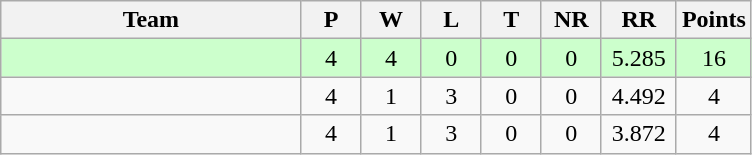<table class="wikitable" style="text-align: center;">
<tr>
<th style="width:40%;">Team</th>
<th style="width:8%;">P</th>
<th style="width:8%;">W</th>
<th style="width:8%;">L</th>
<th style="width:8%;">T</th>
<th style="width:8%;">NR</th>
<th style="width:10%;">RR</th>
<th style="width:10%;">Points</th>
</tr>
<tr style="background:#cfc;">
<td align=left></td>
<td>4</td>
<td>4</td>
<td>0</td>
<td>0</td>
<td>0</td>
<td>5.285</td>
<td>16</td>
</tr>
<tr>
<td align=left></td>
<td>4</td>
<td>1</td>
<td>3</td>
<td>0</td>
<td>0</td>
<td>4.492</td>
<td>4</td>
</tr>
<tr>
<td align=left></td>
<td>4</td>
<td>1</td>
<td>3</td>
<td>0</td>
<td>0</td>
<td>3.872</td>
<td>4</td>
</tr>
</table>
